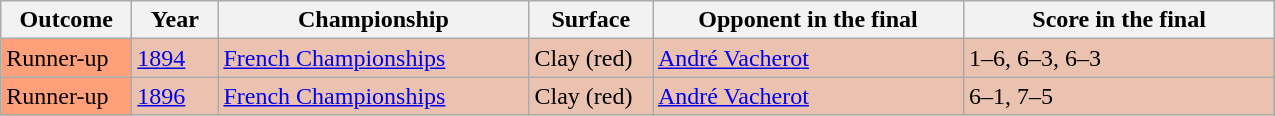<table class="sortable wikitable">
<tr>
<th width="80">Outcome</th>
<th width="50">Year</th>
<th width="200">Championship</th>
<th width="75">Surface</th>
<th width="200">Opponent in the final</th>
<th width="200">Score in the final</th>
</tr>
<tr bgcolor="#EBC2AF">
<td bgcolor="FFA07A">Runner-up</td>
<td><a href='#'>1894</a></td>
<td><a href='#'>French Championships</a></td>
<td>Clay (red)</td>
<td> <a href='#'>André Vacherot</a></td>
<td>1–6, 6–3, 6–3</td>
</tr>
<tr bgcolor="#EBC2AF">
<td bgcolor="FFA07A">Runner-up</td>
<td><a href='#'>1896</a></td>
<td><a href='#'>French Championships</a></td>
<td>Clay (red)</td>
<td> <a href='#'>André Vacherot</a></td>
<td>6–1, 7–5</td>
</tr>
</table>
